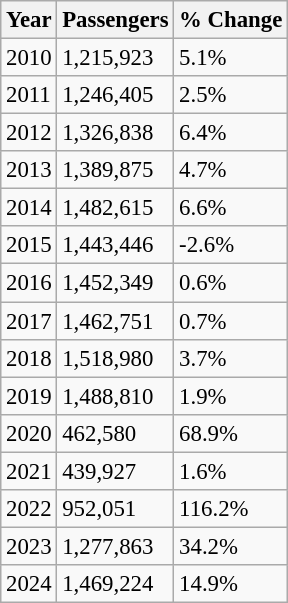<table class="wikitable" style="font-size: 95%">
<tr>
<th>Year</th>
<th>Passengers</th>
<th>% Change</th>
</tr>
<tr>
<td>2010</td>
<td>1,215,923</td>
<td> 5.1%</td>
</tr>
<tr>
<td>2011</td>
<td>1,246,405</td>
<td> 2.5%</td>
</tr>
<tr>
<td>2012</td>
<td>1,326,838</td>
<td> 6.4%</td>
</tr>
<tr>
<td>2013</td>
<td>1,389,875</td>
<td> 4.7%</td>
</tr>
<tr>
<td>2014</td>
<td>1,482,615</td>
<td> 6.6%</td>
</tr>
<tr>
<td>2015</td>
<td>1,443,446</td>
<td> -2.6%</td>
</tr>
<tr>
<td>2016</td>
<td>1,452,349</td>
<td> 0.6%</td>
</tr>
<tr>
<td>2017</td>
<td>1,462,751</td>
<td> 0.7%</td>
</tr>
<tr>
<td>2018</td>
<td>1,518,980</td>
<td> 3.7%</td>
</tr>
<tr>
<td>2019</td>
<td>1,488,810</td>
<td> 1.9%</td>
</tr>
<tr>
<td>2020</td>
<td>462,580</td>
<td> 68.9%</td>
</tr>
<tr>
<td>2021</td>
<td>439,927</td>
<td> 1.6%</td>
</tr>
<tr>
<td>2022</td>
<td>952,051</td>
<td> 116.2%</td>
</tr>
<tr>
<td>2023</td>
<td>1,277,863</td>
<td> 34.2%</td>
</tr>
<tr>
<td>2024</td>
<td>1,469,224</td>
<td> 14.9%</td>
</tr>
</table>
